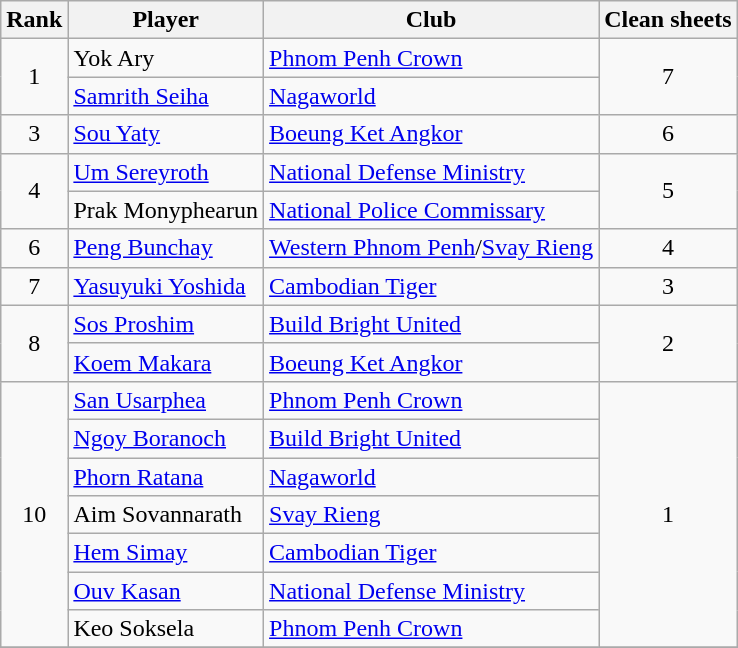<table class="wikitable" style="text-align:center">
<tr>
<th>Rank</th>
<th>Player</th>
<th>Club</th>
<th>Clean sheets</th>
</tr>
<tr>
<td rowspan="2">1</td>
<td align="left"> Yok Ary</td>
<td align="left"><a href='#'>Phnom Penh Crown</a></td>
<td rowspan="2">7</td>
</tr>
<tr>
<td align="left"> <a href='#'>Samrith Seiha</a></td>
<td align="left"><a href='#'>Nagaworld</a></td>
</tr>
<tr>
<td rowspan="1">3</td>
<td align="left"> <a href='#'>Sou Yaty</a></td>
<td align="left"><a href='#'>Boeung Ket Angkor</a></td>
<td>6</td>
</tr>
<tr>
<td rowspan="2">4</td>
<td align="left"> <a href='#'>Um Sereyroth</a></td>
<td align="left"><a href='#'>National Defense Ministry</a></td>
<td rowspan="2">5</td>
</tr>
<tr>
<td align="left"> Prak Monyphearun</td>
<td align="left"><a href='#'>National Police Commissary</a></td>
</tr>
<tr>
<td rowspan="1">6</td>
<td align="left"> <a href='#'>Peng Bunchay</a></td>
<td align="left"><a href='#'>Western Phnom Penh</a>/<a href='#'>Svay Rieng</a></td>
<td>4</td>
</tr>
<tr>
<td rowspan="1">7</td>
<td align="left"> <a href='#'>Yasuyuki Yoshida</a></td>
<td align="left"><a href='#'>Cambodian Tiger</a></td>
<td>3</td>
</tr>
<tr>
<td rowspan="2">8</td>
<td align="left"> <a href='#'>Sos Proshim</a></td>
<td align="left"><a href='#'>Build Bright United</a></td>
<td rowspan="2">2</td>
</tr>
<tr>
<td align="left"> <a href='#'>Koem Makara</a></td>
<td align="left"><a href='#'>Boeung Ket Angkor</a></td>
</tr>
<tr>
<td rowspan="7">10</td>
<td align="left"> <a href='#'>San Usarphea</a></td>
<td align="left"><a href='#'>Phnom Penh Crown</a></td>
<td rowspan="7">1</td>
</tr>
<tr>
<td align="left"> <a href='#'>Ngoy Boranoch</a></td>
<td align="left"><a href='#'>Build Bright United</a></td>
</tr>
<tr>
<td align="left"> <a href='#'>Phorn Ratana</a></td>
<td align="left"><a href='#'>Nagaworld</a></td>
</tr>
<tr>
<td align="left"> Aim Sovannarath</td>
<td align="left"><a href='#'>Svay Rieng</a></td>
</tr>
<tr>
<td align="left"> <a href='#'>Hem Simay</a></td>
<td align="left"><a href='#'>Cambodian Tiger</a></td>
</tr>
<tr>
<td align="left"> <a href='#'>Ouv Kasan</a></td>
<td align="left"><a href='#'>National Defense Ministry</a></td>
</tr>
<tr>
<td align="left"> Keo Soksela</td>
<td align="left"><a href='#'>Phnom Penh Crown</a></td>
</tr>
<tr>
</tr>
</table>
